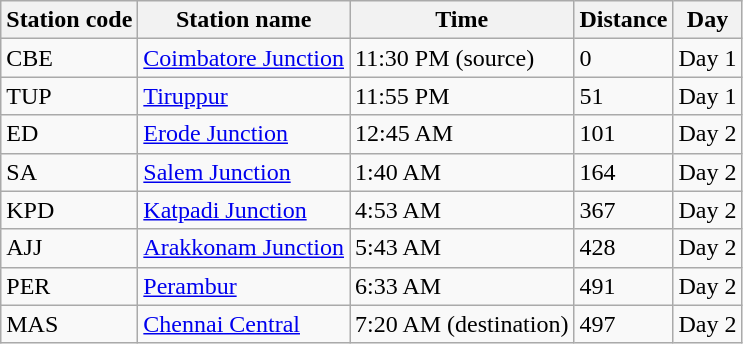<table class="wikitable">
<tr>
<th>Station code</th>
<th>Station name</th>
<th>Time</th>
<th>Distance</th>
<th>Day</th>
</tr>
<tr>
<td>CBE</td>
<td><a href='#'>Coimbatore Junction</a></td>
<td>11:30 PM (source)</td>
<td>0</td>
<td>Day 1</td>
</tr>
<tr>
<td>TUP</td>
<td><a href='#'>Tiruppur</a></td>
<td>11:55 PM</td>
<td>51</td>
<td>Day 1</td>
</tr>
<tr>
<td>ED</td>
<td><a href='#'>Erode Junction</a></td>
<td>12:45 AM</td>
<td>101</td>
<td>Day 2</td>
</tr>
<tr>
<td>SA</td>
<td><a href='#'>Salem Junction</a></td>
<td>1:40 AM</td>
<td>164</td>
<td>Day 2</td>
</tr>
<tr>
<td>KPD</td>
<td><a href='#'>Katpadi Junction</a></td>
<td>4:53 AM</td>
<td>367</td>
<td>Day 2</td>
</tr>
<tr>
<td>AJJ</td>
<td><a href='#'>Arakkonam Junction</a></td>
<td>5:43 AM</td>
<td>428</td>
<td>Day 2</td>
</tr>
<tr>
<td>PER</td>
<td><a href='#'>Perambur</a></td>
<td>6:33 AM</td>
<td>491</td>
<td>Day 2</td>
</tr>
<tr>
<td>MAS</td>
<td><a href='#'>Chennai Central</a></td>
<td>7:20 AM (destination)</td>
<td>497</td>
<td>Day 2</td>
</tr>
</table>
